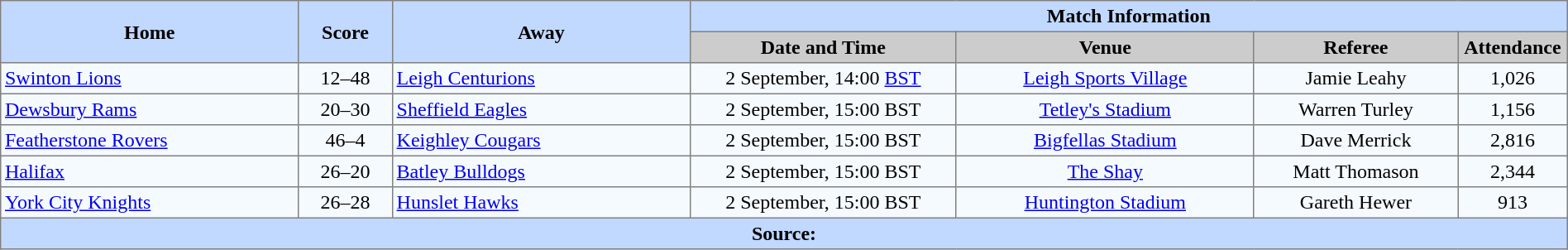<table border="1" cellpadding="3" cellspacing="0" style="border-collapse:collapse; text-align:center; width:100%;">
<tr style="background:#c1d8ff;">
<th rowspan="2" style="width:19%;">Home</th>
<th rowspan="2" style="width:6%;">Score</th>
<th rowspan="2" style="width:19%;">Away</th>
<th colspan=6>Match Information</th>
</tr>
<tr style="background:#ccc;">
<th width=17%>Date and Time</th>
<th width=19%>Venue</th>
<th width=13%>Referee</th>
<th width=7%>Attendance</th>
</tr>
<tr style="background:#f5faff;">
<td align=left> <a href='#'>Swinton Lions</a></td>
<td>12–48</td>
<td align=left> <a href='#'>Leigh Centurions</a></td>
<td>2 September, 14:00 <a href='#'>BST</a></td>
<td><a href='#'>Leigh Sports Village</a></td>
<td>Jamie Leahy</td>
<td>1,026</td>
</tr>
<tr style="background:#f5faff;">
<td align=left> <a href='#'>Dewsbury Rams</a></td>
<td>20–30</td>
<td align=left> <a href='#'>Sheffield Eagles</a></td>
<td>2 September, 15:00 BST</td>
<td><a href='#'>Tetley's Stadium</a></td>
<td>Warren Turley</td>
<td>1,156</td>
</tr>
<tr style="background:#f5faff;">
<td align=left> <a href='#'>Featherstone Rovers</a></td>
<td>46–4</td>
<td align=left> <a href='#'>Keighley Cougars</a></td>
<td>2 September, 15:00 BST</td>
<td><a href='#'>Bigfellas Stadium</a></td>
<td>Dave Merrick</td>
<td>2,816</td>
</tr>
<tr style="background:#f5faff;">
<td align=left> <a href='#'>Halifax</a></td>
<td>26–20</td>
<td align=left> <a href='#'>Batley Bulldogs</a></td>
<td>2 September, 15:00 BST</td>
<td><a href='#'>The Shay</a></td>
<td>Matt Thomason</td>
<td>2,344</td>
</tr>
<tr style="background:#f5faff;">
<td align=left> <a href='#'>York City Knights</a></td>
<td>26–28</td>
<td align=left> <a href='#'>Hunslet Hawks</a></td>
<td>2 September, 15:00 BST</td>
<td><a href='#'>Huntington Stadium</a></td>
<td>Gareth Hewer</td>
<td>913</td>
</tr>
<tr style="background:#c1d8ff;">
<th colspan=12>Source:</th>
</tr>
</table>
